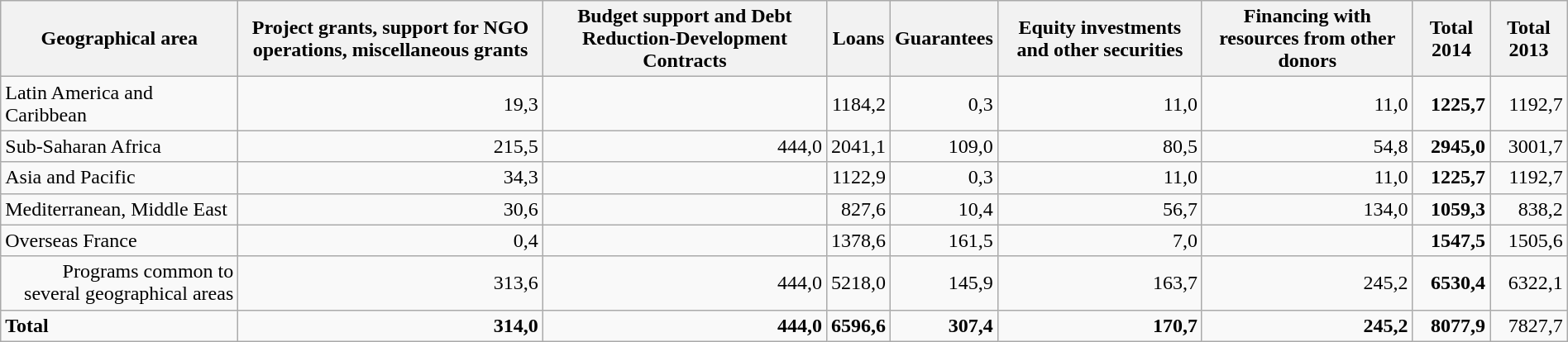<table style="margin:1em auto; text-align: right;" class="wikitable sortable">
<tr>
<th scope="col">Geographical area</th>
<th scope="col">Project grants, support for NGO operations, miscellaneous grants</th>
<th scope="col">Budget support and Debt Reduction-Development Contracts</th>
<th scope="col">Loans</th>
<th scope="col">Guarantees</th>
<th scope="col">Equity investments and other securities</th>
<th scope="col">Financing with resources from other donors</th>
<th scope="col"><strong>Total 2014</strong></th>
<th>Total 2013</th>
</tr>
<tr>
<td align="left">Latin America and Caribbean</td>
<td>19,3</td>
<td></td>
<td>1184,2</td>
<td>0,3</td>
<td>11,0</td>
<td>11,0</td>
<td><strong>1225,7</strong></td>
<td>1192,7</td>
</tr>
<tr>
<td align="left">Sub-Saharan Africa</td>
<td>215,5</td>
<td>444,0</td>
<td>2041,1</td>
<td>109,0</td>
<td>80,5</td>
<td>54,8</td>
<td><strong>2945,0</strong></td>
<td>3001,7</td>
</tr>
<tr>
<td align="left">Asia and Pacific</td>
<td>34,3</td>
<td></td>
<td>1122,9</td>
<td>0,3</td>
<td>11,0</td>
<td>11,0</td>
<td><strong>1225,7</strong></td>
<td>1192,7</td>
</tr>
<tr>
<td align="left">Mediterranean, Middle East</td>
<td>30,6</td>
<td></td>
<td>827,6</td>
<td>10,4</td>
<td>56,7</td>
<td>134,0</td>
<td><strong>1059,3</strong></td>
<td>838,2</td>
</tr>
<tr>
<td align="left">Overseas France</td>
<td>0,4</td>
<td></td>
<td>1378,6</td>
<td>161,5</td>
<td>7,0</td>
<td></td>
<td><strong>1547,5</strong></td>
<td>1505,6</td>
</tr>
<tr>
<td>Programs common to several geographical areas</td>
<td>313,6</td>
<td>444,0</td>
<td>5218,0</td>
<td>145,9</td>
<td>163,7</td>
<td>245,2</td>
<td><strong>6530,4</strong></td>
<td>6322,1</td>
</tr>
<tr class="sortbottom">
<td align="left"><strong>Total</strong></td>
<td><strong>314,0</strong></td>
<td><strong>444,0</strong></td>
<td><strong>6596,6</strong></td>
<td><strong>307,4</strong></td>
<td><strong>170,7</strong></td>
<td><strong>245,2</strong></td>
<td><strong>8077,9</strong></td>
<td>7827,7</td>
</tr>
</table>
